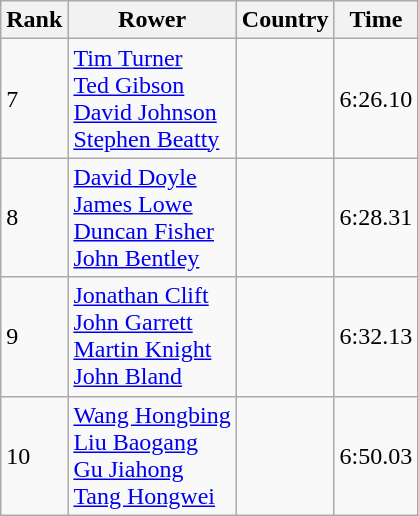<table class="wikitable">
<tr>
<th>Rank</th>
<th>Rower</th>
<th>Country</th>
<th>Time</th>
</tr>
<tr>
<td>7</td>
<td><a href='#'>Tim Turner</a><br><a href='#'>Ted Gibson</a><br><a href='#'>David Johnson</a><br><a href='#'>Stephen Beatty</a></td>
<td></td>
<td>6:26.10</td>
</tr>
<tr>
<td>8</td>
<td><a href='#'>David Doyle</a><br><a href='#'>James Lowe</a><br><a href='#'>Duncan Fisher</a><br><a href='#'>John Bentley</a></td>
<td></td>
<td>6:28.31</td>
</tr>
<tr>
<td>9</td>
<td><a href='#'>Jonathan Clift</a><br><a href='#'>John Garrett</a><br><a href='#'>Martin Knight</a><br><a href='#'>John Bland</a></td>
<td></td>
<td>6:32.13</td>
</tr>
<tr>
<td>10</td>
<td><a href='#'>Wang Hongbing</a><br><a href='#'>Liu Baogang</a><br><a href='#'>Gu Jiahong</a><br><a href='#'>Tang Hongwei</a></td>
<td></td>
<td>6:50.03</td>
</tr>
</table>
